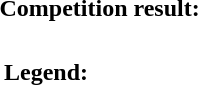<table>
<tr>
<td><strong>Competition result:</strong></td>
</tr>
<tr>
<td><br><table>
<tr>
<td colspan=2><strong>Legend:</strong></td>
</tr>
<tr>
<td width=200px></td>
<td></td>
</tr>
<tr>
<td></td>
<td></td>
</tr>
</table>
</td>
</tr>
</table>
